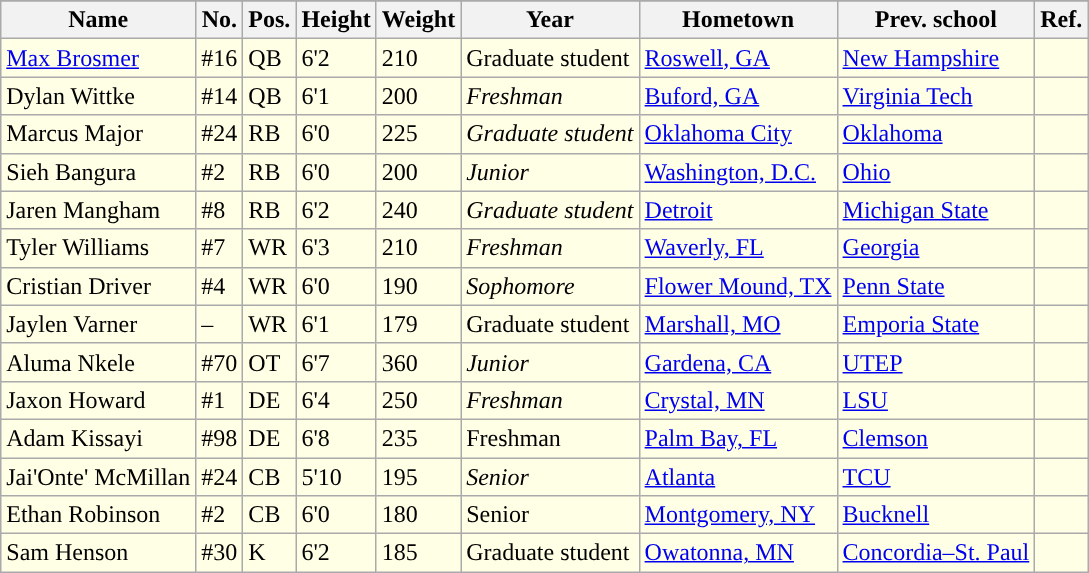<table class="wikitable sortable sortable">
<tr>
</tr>
<tr>
<th style="text-align:center; ">Name</th>
<th style="text-align:center; ">No.</th>
<th style="text-align:center; ">Pos.</th>
<th style="text-align:center; ">Height</th>
<th style="text-align:center; ">Weight</th>
<th style="text-align:center; ">Year</th>
<th style="text-align:center; ">Hometown</th>
<th style="text-align:center; ">Prev. school</th>
<th style="text-align:center; ">Ref.</th>
</tr>
<tr style="background:#FFFFE6;">
<td><a href='#'>Max Brosmer</a></td>
<td>#16</td>
<td>QB</td>
<td>6'2</td>
<td>210</td>
<td>Graduate student</td>
<td><a href='#'>Roswell, GA</a></td>
<td><a href='#'>New Hampshire</a></td>
<td></td>
</tr>
<tr style="background:#FFFFE6;">
<td>Dylan Wittke</td>
<td>#14</td>
<td>QB</td>
<td>6'1</td>
<td>200</td>
<td><em> Freshman</em></td>
<td><a href='#'>Buford, GA</a></td>
<td><a href='#'>Virginia Tech</a></td>
<td></td>
</tr>
<tr style="background:#FFFFE6;">
<td>Marcus Major</td>
<td>#24</td>
<td>RB</td>
<td>6'0</td>
<td>225</td>
<td><em> Graduate student</em></td>
<td><a href='#'>Oklahoma City</a></td>
<td><a href='#'>Oklahoma</a></td>
<td></td>
</tr>
<tr style="background:#FFFFE6;">
<td>Sieh Bangura</td>
<td>#2</td>
<td>RB</td>
<td>6'0</td>
<td>200</td>
<td><em> Junior</em></td>
<td><a href='#'>Washington, D.C.</a></td>
<td><a href='#'>Ohio</a></td>
<td></td>
</tr>
<tr style="background:#FFFFE6;">
<td>Jaren Mangham</td>
<td>#8</td>
<td>RB</td>
<td>6'2</td>
<td>240</td>
<td><em> Graduate student</em></td>
<td><a href='#'>Detroit</a></td>
<td><a href='#'>Michigan State</a></td>
<td></td>
</tr>
<tr style="background:#FFFFE6;">
<td>Tyler Williams</td>
<td>#7</td>
<td>WR</td>
<td>6'3</td>
<td>210</td>
<td><em> Freshman</em></td>
<td><a href='#'>Waverly, FL</a></td>
<td><a href='#'>Georgia</a></td>
<td></td>
</tr>
<tr style="background:#FFFFE6;">
<td>Cristian Driver</td>
<td>#4</td>
<td>WR</td>
<td>6'0</td>
<td>190</td>
<td><em> Sophomore</em></td>
<td><a href='#'>Flower Mound, TX</a></td>
<td><a href='#'>Penn State</a></td>
<td></td>
</tr>
<tr style="background:#FFFFE6;">
<td>Jaylen Varner</td>
<td>–</td>
<td>WR</td>
<td>6'1</td>
<td>179</td>
<td>Graduate student</td>
<td><a href='#'>Marshall, MO</a></td>
<td><a href='#'>Emporia State</a></td>
<td></td>
</tr>
<tr style="background:#FFFFE6;">
<td>Aluma Nkele</td>
<td>#70</td>
<td>OT</td>
<td>6'7</td>
<td>360</td>
<td><em> Junior</em></td>
<td><a href='#'>Gardena, CA</a></td>
<td><a href='#'>UTEP</a></td>
<td></td>
</tr>
<tr style="background:#FFFFE6;">
<td>Jaxon Howard</td>
<td>#1</td>
<td>DE</td>
<td>6'4</td>
<td>250</td>
<td><em> Freshman</em></td>
<td><a href='#'>Crystal, MN</a></td>
<td><a href='#'>LSU</a></td>
<td></td>
</tr>
<tr style="background:#FFFFE6;">
<td>Adam Kissayi</td>
<td>#98</td>
<td>DE</td>
<td>6'8</td>
<td>235</td>
<td>Freshman</td>
<td><a href='#'>Palm Bay, FL</a></td>
<td><a href='#'>Clemson</a></td>
<td></td>
</tr>
<tr style="background:#FFFFE6;">
<td>Jai'Onte' McMillan</td>
<td>#24</td>
<td>CB</td>
<td>5'10</td>
<td>195</td>
<td><em> Senior</em></td>
<td><a href='#'>Atlanta</a></td>
<td><a href='#'>TCU</a></td>
<td></td>
</tr>
<tr style="background:#FFFFE6;">
<td>Ethan Robinson</td>
<td>#2</td>
<td>CB</td>
<td>6'0</td>
<td>180</td>
<td>Senior</td>
<td><a href='#'>Montgomery, NY</a></td>
<td><a href='#'>Bucknell</a></td>
<td></td>
</tr>
<tr style="background:#FFFFE6;">
<td>Sam Henson</td>
<td>#30</td>
<td>K</td>
<td>6'2</td>
<td>185</td>
<td>Graduate student</td>
<td><a href='#'>Owatonna, MN</a></td>
<td><a href='#'>Concordia–St. Paul</a></td>
<td></td>
</tr>
</table>
